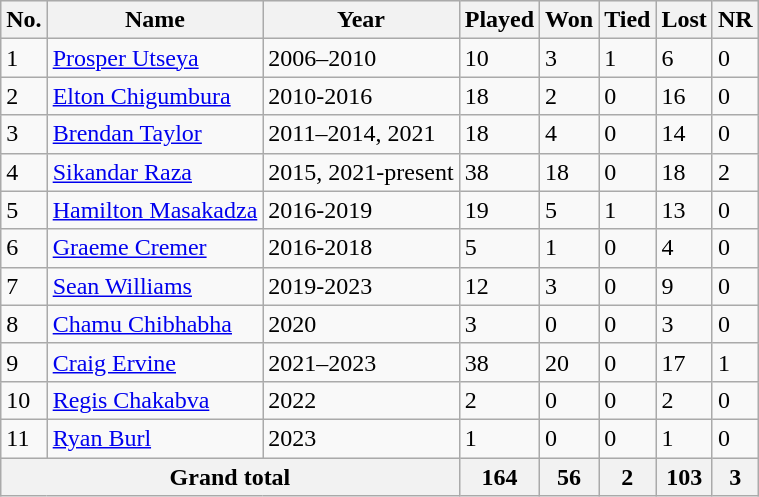<table class="sortable wikitable">
<tr style="background:#efefef;">
<th>No.</th>
<th>Name</th>
<th>Year</th>
<th>Played</th>
<th>Won</th>
<th>Tied</th>
<th>Lost</th>
<th>NR</th>
</tr>
<tr>
<td>1</td>
<td><a href='#'>Prosper Utseya</a></td>
<td>2006–2010</td>
<td>10</td>
<td>3</td>
<td>1</td>
<td>6</td>
<td>0</td>
</tr>
<tr>
<td>2</td>
<td><a href='#'>Elton Chigumbura</a></td>
<td>2010-2016</td>
<td>18</td>
<td>2</td>
<td>0</td>
<td>16</td>
<td>0</td>
</tr>
<tr>
<td>3</td>
<td><a href='#'>Brendan Taylor</a></td>
<td>2011–2014, 2021</td>
<td>18</td>
<td>4</td>
<td>0</td>
<td>14</td>
<td>0</td>
</tr>
<tr>
<td>4</td>
<td><a href='#'>Sikandar Raza</a></td>
<td>2015, 2021-present</td>
<td>38</td>
<td>18</td>
<td>0</td>
<td>18</td>
<td>2</td>
</tr>
<tr>
<td>5</td>
<td><a href='#'>Hamilton Masakadza</a></td>
<td>2016-2019</td>
<td>19</td>
<td>5</td>
<td>1</td>
<td>13</td>
<td>0</td>
</tr>
<tr>
<td>6</td>
<td><a href='#'>Graeme Cremer</a></td>
<td>2016-2018</td>
<td>5</td>
<td>1</td>
<td>0</td>
<td>4</td>
<td>0</td>
</tr>
<tr>
<td>7</td>
<td><a href='#'>Sean Williams</a></td>
<td>2019-2023</td>
<td>12</td>
<td>3</td>
<td>0</td>
<td>9</td>
<td>0</td>
</tr>
<tr>
<td>8</td>
<td><a href='#'>Chamu Chibhabha</a></td>
<td>2020</td>
<td>3</td>
<td>0</td>
<td>0</td>
<td>3</td>
<td>0</td>
</tr>
<tr>
<td>9</td>
<td><a href='#'>Craig Ervine</a></td>
<td>2021–2023</td>
<td>38</td>
<td>20</td>
<td>0</td>
<td>17</td>
<td>1</td>
</tr>
<tr>
<td>10</td>
<td><a href='#'>Regis Chakabva</a></td>
<td>2022</td>
<td>2</td>
<td>0</td>
<td>0</td>
<td>2</td>
<td>0</td>
</tr>
<tr>
<td>11</td>
<td><a href='#'>Ryan Burl</a></td>
<td>2023</td>
<td>1</td>
<td>0</td>
<td>0</td>
<td>1</td>
<td>0</td>
</tr>
<tr>
<th colspan="3"><strong>Grand total</strong></th>
<th><strong>164</strong></th>
<th><strong>56</strong></th>
<th>2</th>
<th><strong>103</strong></th>
<th><strong>3</strong></th>
</tr>
</table>
